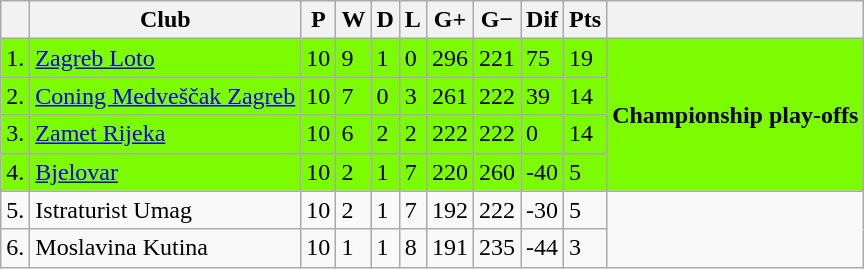<table class="wikitable">
<tr>
<th></th>
<th>Club</th>
<th>P</th>
<th>W</th>
<th>D</th>
<th>L</th>
<th>G+</th>
<th>G−</th>
<th>Dif</th>
<th>Pts</th>
<th></th>
</tr>
<tr bgcolor="lawngreen">
<td>1.</td>
<td><a href='#'>Zagreb Loto</a></td>
<td>10</td>
<td>9</td>
<td>1</td>
<td>0</td>
<td>296</td>
<td>221</td>
<td>75</td>
<td>19</td>
<td rowspan="4"><strong>Championship play-offs</strong></td>
</tr>
<tr bgcolor="lawngreen">
<td>2.</td>
<td><a href='#'>Coning Medveščak Zagreb</a></td>
<td>10</td>
<td>7</td>
<td>0</td>
<td>3</td>
<td>261</td>
<td>222</td>
<td>39</td>
<td>14</td>
</tr>
<tr bgcolor="lawngreen">
<td>3.</td>
<td><a href='#'>Zamet Rijeka</a></td>
<td>10</td>
<td>6</td>
<td>2</td>
<td>2</td>
<td>222</td>
<td>222</td>
<td>0</td>
<td>14</td>
</tr>
<tr bgcolor="lawngreen">
<td>4.</td>
<td><a href='#'>Bjelovar</a></td>
<td>10</td>
<td>2</td>
<td>1</td>
<td>7</td>
<td>220</td>
<td>260</td>
<td>-40</td>
<td>5</td>
</tr>
<tr>
<td>5.</td>
<td>Istraturist Umag</td>
<td>10</td>
<td>2</td>
<td>1</td>
<td>7</td>
<td>192</td>
<td>222</td>
<td>-30</td>
<td>5</td>
<td rowspan="2"></td>
</tr>
<tr>
<td>6.</td>
<td>Moslavina Kutina</td>
<td>10</td>
<td>1</td>
<td>1</td>
<td>8</td>
<td>191</td>
<td>235</td>
<td>-44</td>
<td>3</td>
</tr>
</table>
